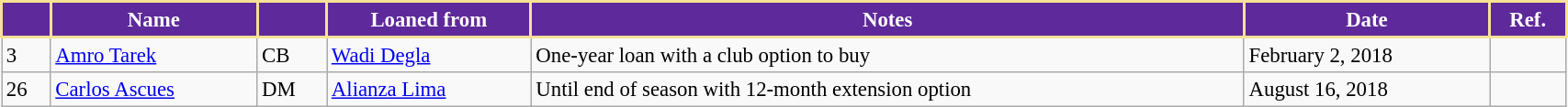<table class="wikitable sortable" style="width:90%; text-align:center; font-size:95%; text-align:left;">
<tr>
<th style="background:#5E299A; color:white; border:2px solid #F8E196;"></th>
<th style="background:#5E299A; color:white; border:2px solid #F8E196;">Name</th>
<th style="background:#5E299A; color:white; border:2px solid #F8E196;"></th>
<th style="background:#5E299A; color:white; border:2px solid #F8E196;">Loaned from</th>
<th style="background:#5E299A; color:white; border:2px solid #F8E196;">Notes</th>
<th style="background:#5E299A; color:white; border:2px solid #F8E196;">Date</th>
<th style="background:#5E299A; color:white; border:2px solid #F8E196;">Ref.</th>
</tr>
<tr>
<td>3</td>
<td> <a href='#'>Amro Tarek</a></td>
<td>CB</td>
<td> <a href='#'>Wadi Degla</a></td>
<td>One-year loan with a club option to buy</td>
<td>February 2, 2018</td>
<td></td>
</tr>
<tr>
<td>26</td>
<td> <a href='#'>Carlos Ascues</a></td>
<td>DM</td>
<td> <a href='#'>Alianza Lima</a></td>
<td>Until end of season with 12-month extension option</td>
<td>August 16, 2018</td>
<td></td>
</tr>
</table>
